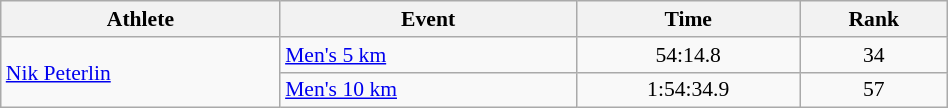<table class="wikitable" style="text-align:center; font-size:90%; width:50%;">
<tr>
<th>Athlete</th>
<th>Event</th>
<th>Time</th>
<th>Rank</th>
</tr>
<tr>
<td align=left rowspan=2><a href='#'>Nik Peterlin</a></td>
<td align=left><a href='#'>Men's 5 km</a></td>
<td>54:14.8</td>
<td>34</td>
</tr>
<tr>
<td align=left><a href='#'>Men's 10 km</a></td>
<td>1:54:34.9</td>
<td>57</td>
</tr>
</table>
